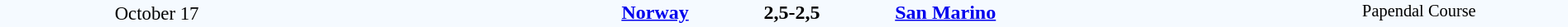<table style="width: 100%; background:#F5FAFF;" cellspacing="0">
<tr>
<td style=font-size:95% align=center rowspan=3 width=20%>October 17</td>
</tr>
<tr>
<td width=24% align=right><strong><a href='#'>Norway</a></strong> </td>
<td align=center width=13%><strong>2,5-2,5</strong></td>
<td width=24%> <strong><a href='#'>San Marino</a></strong></td>
<td style=font-size:85% rowspan=3 valign=top align=center>Papendal Course</td>
</tr>
<tr style=font-size:85%>
<td align=right valign=top></td>
<td></td>
<td valign=top></td>
</tr>
</table>
